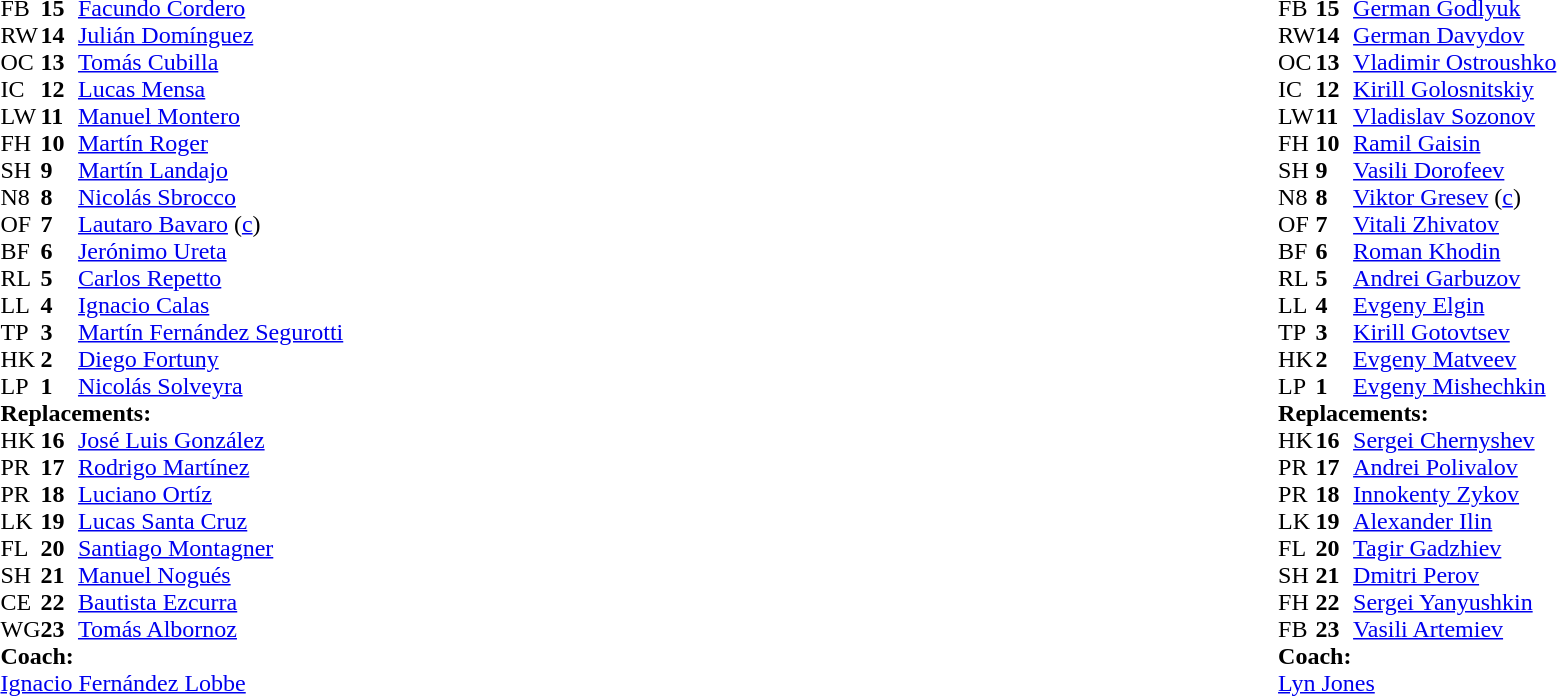<table style="width:100%;">
<tr>
<td style="vertical-align:top; width:50%"><br><table cellpadding="0" cellspacing="0">
<tr>
<th width="25"></th>
<th width="25"></th>
</tr>
<tr>
<td>FB</td>
<td><strong>15</strong></td>
<td><a href='#'>Facundo Cordero</a></td>
<td></td>
</tr>
<tr>
<td>RW</td>
<td><strong>14</strong></td>
<td><a href='#'>Julián Domínguez</a></td>
<td></td>
</tr>
<tr>
<td>OC</td>
<td><strong>13</strong></td>
<td><a href='#'>Tomás Cubilla</a></td>
<td></td>
</tr>
<tr>
<td>IC</td>
<td><strong>12</strong></td>
<td><a href='#'>Lucas Mensa</a></td>
<td></td>
</tr>
<tr>
<td>LW</td>
<td><strong>11</strong></td>
<td><a href='#'>Manuel Montero</a></td>
<td></td>
</tr>
<tr>
<td>FH</td>
<td><strong>10</strong></td>
<td><a href='#'>Martín Roger</a></td>
<td></td>
</tr>
<tr>
<td>SH</td>
<td><strong>9</strong></td>
<td><a href='#'>Martín Landajo</a></td>
<td></td>
</tr>
<tr>
<td>N8</td>
<td><strong>8</strong></td>
<td><a href='#'>Nicolás Sbrocco</a></td>
<td></td>
</tr>
<tr>
<td>OF</td>
<td><strong>7</strong></td>
<td><a href='#'>Lautaro Bavaro</a> (<a href='#'>c</a>)</td>
<td></td>
</tr>
<tr>
<td>BF</td>
<td><strong>6</strong></td>
<td><a href='#'>Jerónimo Ureta</a></td>
<td></td>
</tr>
<tr>
<td>RL</td>
<td><strong>5</strong></td>
<td><a href='#'>Carlos Repetto</a></td>
<td></td>
</tr>
<tr>
<td>LL</td>
<td><strong>4</strong></td>
<td><a href='#'>Ignacio Calas</a></td>
<td></td>
</tr>
<tr>
<td>TP</td>
<td><strong>3</strong></td>
<td><a href='#'>Martín Fernández Segurotti</a></td>
<td></td>
</tr>
<tr>
<td>HK</td>
<td><strong>2</strong></td>
<td><a href='#'>Diego Fortuny</a></td>
<td></td>
</tr>
<tr>
<td>LP</td>
<td><strong>1</strong></td>
<td><a href='#'>Nicolás Solveyra</a></td>
<td></td>
</tr>
<tr>
<td colspan="3"><strong>Replacements:</strong></td>
<td></td>
</tr>
<tr>
<td>HK</td>
<td><strong>16</strong></td>
<td><a href='#'>José Luis González</a></td>
<td></td>
</tr>
<tr>
<td>PR</td>
<td><strong>17</strong></td>
<td><a href='#'>Rodrigo Martínez</a></td>
<td></td>
</tr>
<tr>
<td>PR</td>
<td><strong>18</strong></td>
<td><a href='#'>Luciano Ortíz</a></td>
<td></td>
</tr>
<tr>
<td>LK</td>
<td><strong>19</strong></td>
<td><a href='#'>Lucas Santa Cruz</a></td>
<td></td>
</tr>
<tr>
<td>FL</td>
<td><strong>20</strong></td>
<td><a href='#'>Santiago Montagner</a></td>
<td></td>
</tr>
<tr>
<td>SH</td>
<td><strong>21</strong></td>
<td><a href='#'>Manuel Nogués</a></td>
<td></td>
</tr>
<tr>
<td>CE</td>
<td><strong>22</strong></td>
<td><a href='#'>Bautista Ezcurra</a></td>
<td></td>
</tr>
<tr>
<td>WG</td>
<td><strong>23</strong></td>
<td><a href='#'>Tomás Albornoz</a></td>
<td></td>
</tr>
<tr>
<td colspan="3"><strong>Coach:</strong></td>
<td></td>
</tr>
<tr>
<td colspan="4">  <a href='#'>Ignacio Fernández Lobbe</a></td>
</tr>
</table>
</td>
<td style="vertical-align:top; width:50%"><br><table cellpadding="0" cellspacing="0" style="margin:auto">
<tr>
<th width="25"></th>
<th width="25"></th>
</tr>
<tr>
<td>FB</td>
<td><strong>15</strong></td>
<td><a href='#'>German Godlyuk</a></td>
<td></td>
</tr>
<tr>
<td>RW</td>
<td><strong>14</strong></td>
<td><a href='#'>German Davydov</a></td>
<td></td>
<td></td>
<td></td>
</tr>
<tr>
<td>OC</td>
<td><strong>13</strong></td>
<td><a href='#'>Vladimir Ostroushko</a></td>
<td></td>
<td></td>
<td></td>
</tr>
<tr>
<td>IC</td>
<td><strong>12</strong></td>
<td><a href='#'>Kirill Golosnitskiy</a></td>
<td></td>
<td></td>
<td></td>
</tr>
<tr>
<td>LW</td>
<td><strong>11</strong></td>
<td><a href='#'>Vladislav Sozonov</a></td>
<td></td>
<td></td>
<td></td>
</tr>
<tr>
<td>FH</td>
<td><strong>10</strong></td>
<td><a href='#'>Ramil Gaisin</a></td>
<td></td>
<td></td>
<td></td>
</tr>
<tr>
<td>SH</td>
<td><strong>9</strong></td>
<td><a href='#'>Vasili Dorofeev</a></td>
<td></td>
<td></td>
<td></td>
</tr>
<tr>
<td>N8</td>
<td><strong>8</strong></td>
<td><a href='#'>Viktor Gresev</a> (<a href='#'>c</a>)</td>
<td></td>
<td></td>
<td></td>
</tr>
<tr>
<td>OF</td>
<td><strong>7</strong></td>
<td><a href='#'>Vitali Zhivatov</a></td>
<td></td>
<td></td>
<td></td>
</tr>
<tr>
<td>BF</td>
<td><strong>6</strong></td>
<td><a href='#'>Roman Khodin</a></td>
<td></td>
<td></td>
<td></td>
</tr>
<tr>
<td>RL</td>
<td><strong>5</strong></td>
<td><a href='#'>Andrei Garbuzov</a></td>
<td></td>
<td></td>
<td></td>
</tr>
<tr>
<td>LL</td>
<td><strong>4</strong></td>
<td><a href='#'>Evgeny Elgin</a></td>
<td></td>
<td></td>
<td></td>
</tr>
<tr>
<td>TP</td>
<td><strong>3</strong></td>
<td><a href='#'>Kirill Gotovtsev</a></td>
<td></td>
<td></td>
<td></td>
</tr>
<tr>
<td>HK</td>
<td><strong>2</strong></td>
<td><a href='#'>Evgeny Matveev</a></td>
<td></td>
<td></td>
<td></td>
</tr>
<tr>
<td>LP</td>
<td><strong>1</strong></td>
<td><a href='#'>Evgeny Mishechkin</a></td>
<td></td>
<td></td>
<td></td>
</tr>
<tr>
<td colspan="3"><strong>Replacements:</strong></td>
<td></td>
<td></td>
<td></td>
</tr>
<tr>
<td>HK</td>
<td><strong>16</strong></td>
<td><a href='#'>Sergei Chernyshev</a></td>
<td></td>
<td></td>
<td></td>
</tr>
<tr>
<td>PR</td>
<td><strong>17</strong></td>
<td><a href='#'>Andrei Polivalov</a></td>
<td></td>
<td></td>
<td></td>
</tr>
<tr>
<td>PR</td>
<td><strong>18</strong></td>
<td><a href='#'>Innokenty Zykov</a></td>
<td></td>
<td></td>
<td></td>
</tr>
<tr>
<td>LK</td>
<td><strong>19</strong></td>
<td><a href='#'>Alexander Ilin</a></td>
<td></td>
<td></td>
<td></td>
</tr>
<tr>
<td>FL</td>
<td><strong>20</strong></td>
<td><a href='#'>Tagir Gadzhiev</a></td>
<td></td>
<td></td>
<td></td>
</tr>
<tr>
<td>SH</td>
<td><strong>21</strong></td>
<td><a href='#'>Dmitri Perov</a></td>
<td></td>
<td></td>
<td></td>
</tr>
<tr>
<td>FH</td>
<td><strong>22</strong></td>
<td><a href='#'>Sergei Yanyushkin</a></td>
<td></td>
<td></td>
<td></td>
</tr>
<tr>
<td>FB</td>
<td><strong>23</strong></td>
<td><a href='#'>Vasili Artemiev</a></td>
<td></td>
<td></td>
<td></td>
</tr>
<tr>
<td colspan="3"><strong>Coach:</strong></td>
<td></td>
</tr>
<tr>
<td colspan="6">  <a href='#'>Lyn Jones</a></td>
</tr>
</table>
</td>
</tr>
</table>
